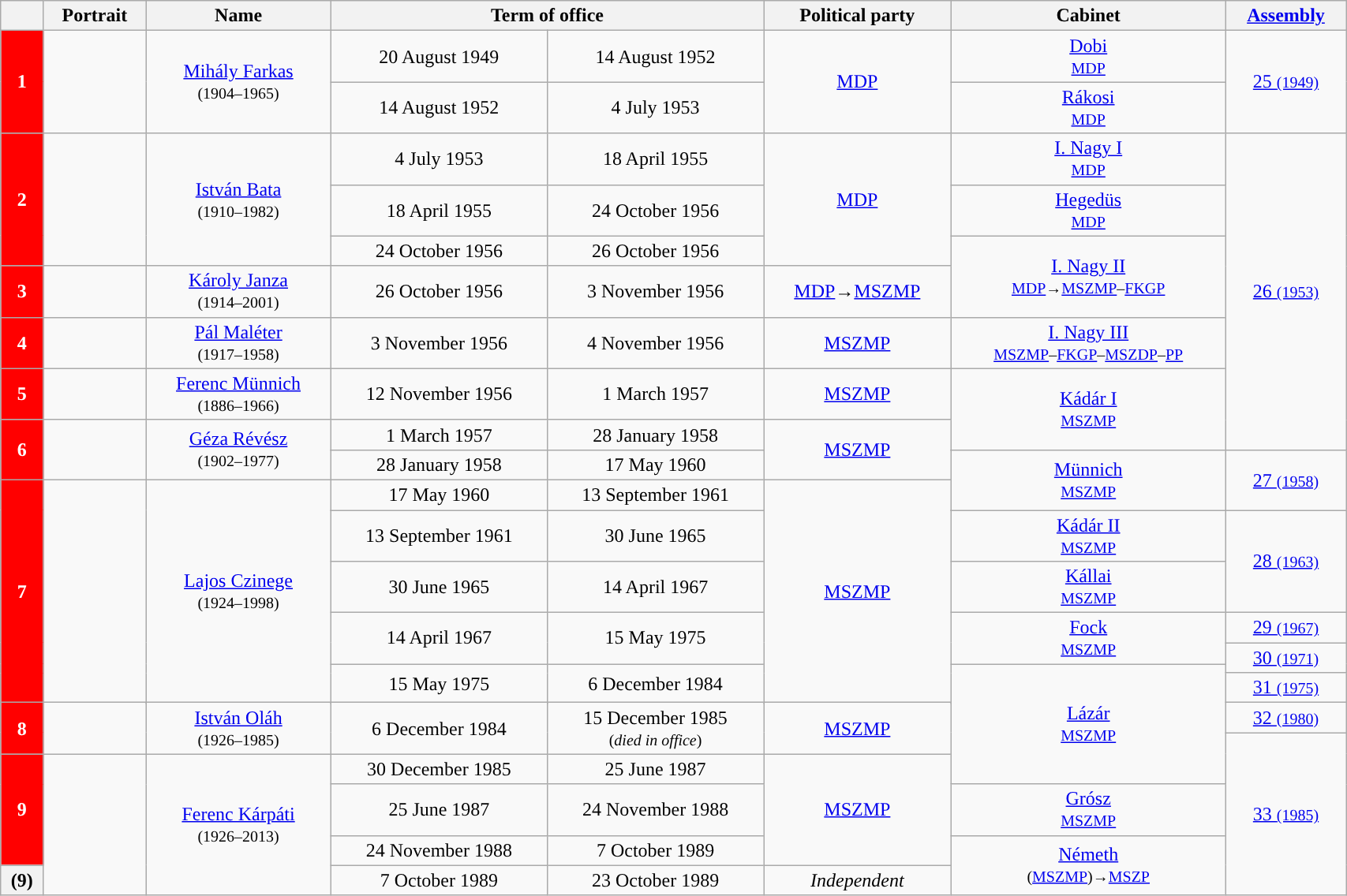<table class="wikitable" style="width:90%; text-align:center;">
<tr>
<th></th>
<th>Portrait</th>
<th>Name<br></th>
<th colspan=2>Term of office</th>
<th>Political party</th>
<th>Cabinet</th>
<th><a href='#'>Assembly</a><br></th>
</tr>
<tr>
<th rowspan="2" style="background-color:#FF0000; color:white">1</th>
<td rowspan="2"></td>
<td rowspan="2"><a href='#'>Mihály Farkas</a><br><small>(1904–1965)</small></td>
<td>20 August 1949</td>
<td>14 August 1952</td>
<td rowspan="2"><a href='#'>MDP</a></td>
<td><a href='#'>Dobi</a><br><small><a href='#'>MDP</a></small></td>
<td rowspan="2"><a href='#'>25 <small>(1949)</small></a></td>
</tr>
<tr>
<td>14 August 1952</td>
<td>4 July 1953</td>
<td><a href='#'>Rákosi</a><br><small><a href='#'>MDP</a></small></td>
</tr>
<tr>
<th rowspan="3" style="background-color:#FF0000; color:white">2</th>
<td rowspan="3"></td>
<td rowspan="3"><a href='#'>István Bata</a><br><small>(1910–1982)</small></td>
<td>4 July 1953</td>
<td>18 April 1955</td>
<td rowspan="3"><a href='#'>MDP</a></td>
<td><a href='#'>I. Nagy I</a><br><small><a href='#'>MDP</a></small></td>
<td rowspan="8"><a href='#'>26 <small>(1953)</small></a></td>
</tr>
<tr>
<td>18 April 1955</td>
<td>24 October 1956</td>
<td><a href='#'>Hegedüs</a><br><small><a href='#'>MDP</a></small></td>
</tr>
<tr>
<td>24 October 1956</td>
<td>26 October 1956</td>
<td rowspan="2"><a href='#'>I. Nagy II</a><br><small><a href='#'>MDP</a>→<a href='#'>MSZMP</a>–<a href='#'>FKGP</a></small></td>
</tr>
<tr>
<th style="background-color:#FF0000; color:white">3</th>
<td></td>
<td><a href='#'>Károly Janza</a><br><small>(1914–2001)</small></td>
<td>26 October 1956</td>
<td>3 November 1956</td>
<td><a href='#'>MDP</a>→<a href='#'>MSZMP</a></td>
</tr>
<tr>
<th style="background-color:#FF0000; color:white">4</th>
<td></td>
<td><a href='#'>Pál Maléter</a><br><small>(1917–1958)</small></td>
<td>3 November 1956</td>
<td>4 November 1956</td>
<td><a href='#'>MSZMP</a></td>
<td><a href='#'>I. Nagy III</a><br><small><a href='#'>MSZMP</a>–<a href='#'>FKGP</a>–<a href='#'>MSZDP</a>–<a href='#'>PP</a></small></td>
</tr>
<tr>
<th style="background-color:#FF0000; color:white">5</th>
<td></td>
<td><a href='#'>Ferenc Münnich</a><br><small>(1886–1966)</small></td>
<td>12 November 1956</td>
<td>1 March 1957</td>
<td><a href='#'>MSZMP</a></td>
<td rowspan="2"><a href='#'>Kádár I</a><br><small><a href='#'>MSZMP</a></small></td>
</tr>
<tr>
<th rowspan="3" style="background-color:#FF0000; color:white">6</th>
<td rowspan="3"></td>
<td rowspan="3"><a href='#'>Géza Révész</a><br><small>(1902–1977)</small></td>
<td>1 March 1957</td>
<td>28 January 1958</td>
<td rowspan="3"><a href='#'>MSZMP</a></td>
</tr>
<tr>
<td rowspan="2">28 January 1958</td>
<td rowspan="2">17 May 1960</td>
<td rowspan="3"><a href='#'>Münnich</a><br><small><a href='#'>MSZMP</a></small></td>
</tr>
<tr>
<td rowspan="3"><a href='#'>27 <small>(1958)</small></a></td>
</tr>
<tr>
<th rowspan="9" style="background-color:#FF0000; color:white">7</th>
<td rowspan="9"></td>
<td rowspan="9"><a href='#'>Lajos Czinege</a><br><small>(1924–1998)</small></td>
<td>17 May 1960</td>
<td>13 September 1961</td>
<td rowspan="9"><a href='#'>MSZMP</a></td>
</tr>
<tr>
<td rowspan="2">13 September 1961</td>
<td rowspan="2">30 June 1965</td>
<td rowspan="2"><a href='#'>Kádár II</a><br><small><a href='#'>MSZMP</a></small></td>
</tr>
<tr>
<td rowspan="2"><a href='#'>28 <small>(1963)</small></a></td>
</tr>
<tr>
<td>30 June 1965</td>
<td>14 April 1967</td>
<td><a href='#'>Kállai</a><br><small><a href='#'>MSZMP</a></small></td>
</tr>
<tr>
<td rowspan="2">14 April 1967</td>
<td rowspan="2">15 May 1975</td>
<td rowspan="2"><a href='#'>Fock</a><br><small><a href='#'>MSZMP</a></small></td>
<td><a href='#'>29 <small>(1967)</small></a></td>
</tr>
<tr>
<td rowspan="2"><a href='#'>30 <small>(1971)</small></a></td>
</tr>
<tr>
<td rowspan="3">15 May 1975</td>
<td rowspan="3">6 December 1984</td>
<td rowspan="6"><a href='#'>Lázár</a><br><small><a href='#'>MSZMP</a></small></td>
</tr>
<tr>
<td><a href='#'>31 <small>(1975)</small></a></td>
</tr>
<tr>
<td rowspan="2"><a href='#'>32 <small>(1980)</small></a></td>
</tr>
<tr>
<th rowspan="2" style="background-color:#FF0000; color:white">8</th>
<td rowspan="2"></td>
<td rowspan="2"><a href='#'>István Oláh</a><br><small>(1926–1985)</small></td>
<td rowspan="2">6 December 1984</td>
<td rowspan="2">15 December 1985<br><small>(<em>died in office</em>)</small></td>
<td rowspan="2"><a href='#'>MSZMP</a></td>
</tr>
<tr>
<td rowspan="5"><a href='#'>33 <small>(1985)</small></a></td>
</tr>
<tr>
<th rowspan="3" style="background-color:#FF0000; color:white">9</th>
<td rowspan="4"></td>
<td rowspan="4"><a href='#'>Ferenc Kárpáti</a><br><small>(1926–2013)</small></td>
<td>30 December 1985</td>
<td>25 June 1987</td>
<td rowspan="3"><a href='#'>MSZMP</a></td>
</tr>
<tr>
<td>25 June 1987</td>
<td>24 November 1988</td>
<td><a href='#'>Grósz</a><br><small><a href='#'>MSZMP</a></small></td>
</tr>
<tr>
<td>24 November 1988</td>
<td>7 October 1989</td>
<td rowspan="2"><a href='#'>Németh</a><br><small>(<a href='#'>MSZMP</a>)→<a href='#'>MSZP</a></small></td>
</tr>
<tr>
<th style="background:">(9)</th>
<td>7 October 1989</td>
<td>23 October 1989</td>
<td><em>Independent</em></td>
</tr>
</table>
